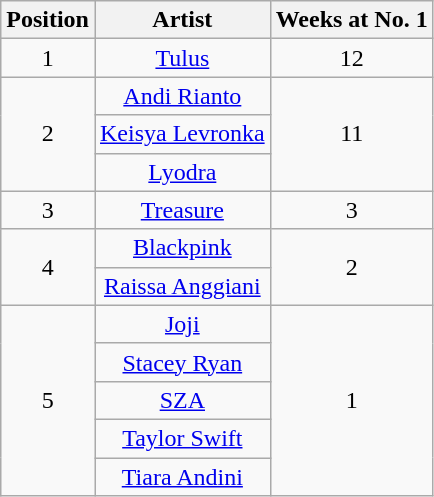<table class="wikitable plainrowheaders" style="text-align:center;">
<tr>
<th scope="col">Position</th>
<th scope="col">Artist</th>
<th scope="col">Weeks at No. 1</th>
</tr>
<tr>
<td>1</td>
<td><a href='#'>Tulus</a></td>
<td>12</td>
</tr>
<tr>
<td rowspan="3">2</td>
<td><a href='#'>Andi Rianto</a></td>
<td rowspan="3">11</td>
</tr>
<tr>
<td><a href='#'>Keisya Levronka</a></td>
</tr>
<tr>
<td><a href='#'>Lyodra</a></td>
</tr>
<tr>
<td>3</td>
<td><a href='#'>Treasure</a></td>
<td>3</td>
</tr>
<tr>
<td rowspan="2">4</td>
<td><a href='#'>Blackpink</a></td>
<td rowspan="2">2</td>
</tr>
<tr>
<td><a href='#'>Raissa Anggiani</a></td>
</tr>
<tr>
<td rowspan="5">5</td>
<td><a href='#'>Joji</a></td>
<td rowspan="5">1</td>
</tr>
<tr>
<td><a href='#'>Stacey Ryan</a></td>
</tr>
<tr>
<td><a href='#'>SZA</a></td>
</tr>
<tr>
<td><a href='#'>Taylor Swift</a></td>
</tr>
<tr>
<td><a href='#'>Tiara Andini</a></td>
</tr>
</table>
